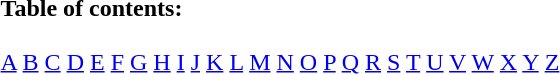<table border="0" id="toc" style="margin: 0 auto;" align="center">
<tr>
<td><strong>Table of contents:</strong><br><br><a href='#'>A</a> <a href='#'>B</a> <a href='#'>C</a> <a href='#'>D</a> <a href='#'>E</a> <a href='#'>F</a> <a href='#'>G</a> <a href='#'>H</a> <a href='#'>I</a> <a href='#'>J</a> <a href='#'>K</a> <a href='#'>L</a> <a href='#'>M</a> <a href='#'>N</a> <a href='#'>O</a> <a href='#'>P</a> <a href='#'>Q</a> <a href='#'>R</a> <a href='#'>S</a> <a href='#'>T</a> <a href='#'>U</a> <a href='#'>V</a> <a href='#'>W</a> <a href='#'>X</a> <a href='#'>Y</a> <a href='#'>Z</a><br></td>
</tr>
</table>
